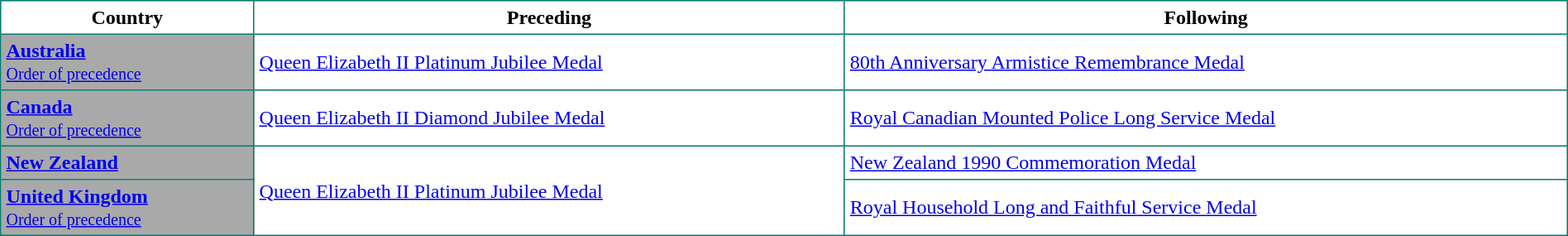<table border="2" cellpadding="4" cellspacing="0" style="margin: 1em 1em 1em 0; background:white; border: 1px #01796F solid; border-collapse: collapse; width:100%">
<tr bgcolor="white">
<td align="center"><strong>Country</strong></td>
<td align="center"><strong>Preceding</strong></td>
<td align="center"><strong>Following</strong></td>
</tr>
<tr>
<td bgcolor="#A9A9A9"> <strong><a href='#'><span>Australia</span></a></strong><br><small><a href='#'><span>Order of precedence</span></a></small></td>
<td><a href='#'>Queen Elizabeth II Platinum Jubilee Medal</a></td>
<td><a href='#'>80th Anniversary Armistice Remembrance Medal</a></td>
</tr>
<tr>
<td bgcolor="#A9A9A9"> <strong><a href='#'><span>Canada</span></a></strong><br><small><a href='#'><span>Order of precedence</span></a></small></td>
<td><a href='#'>Queen Elizabeth II Diamond Jubilee Medal</a></td>
<td><a href='#'>Royal Canadian Mounted Police Long Service Medal</a></td>
</tr>
<tr>
<td bgcolor="#A9A9A9"> <strong><a href='#'><span>New Zealand</span></a></strong></td>
<td rowspan="2"><a href='#'>Queen Elizabeth II Platinum Jubilee Medal</a></td>
<td><a href='#'>New Zealand 1990 Commemoration Medal</a></td>
</tr>
<tr>
<td bgcolor="#A9A9A9"> <strong><a href='#'><span>United Kingdom</span></a></strong><br><small><a href='#'><span>Order of precedence</span></a></small></td>
<td><a href='#'>Royal Household Long and Faithful Service Medal</a></td>
</tr>
</table>
